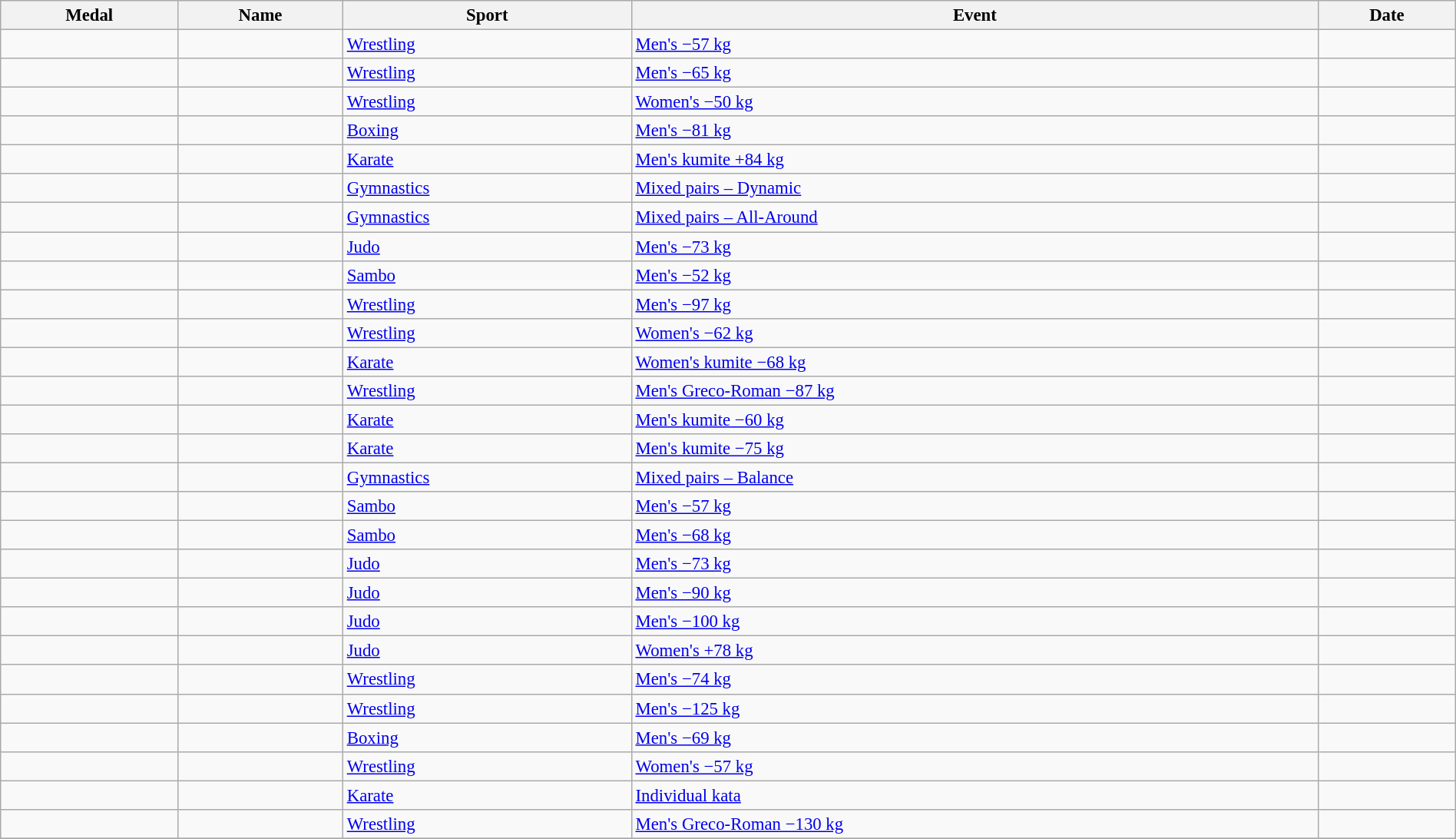<table class="wikitable sortable" style="font-size: 95%;" width=100%>
<tr>
<th>Medal</th>
<th>Name</th>
<th>Sport</th>
<th>Event</th>
<th>Date</th>
</tr>
<tr>
<td></td>
<td></td>
<td><a href='#'>Wrestling</a></td>
<td><a href='#'>Men's −57 kg</a></td>
<td></td>
</tr>
<tr>
<td></td>
<td></td>
<td><a href='#'>Wrestling</a></td>
<td><a href='#'>Men's −65 kg</a></td>
<td></td>
</tr>
<tr>
<td></td>
<td></td>
<td><a href='#'>Wrestling</a></td>
<td><a href='#'>Women's −50 kg</a></td>
<td></td>
</tr>
<tr>
<td></td>
<td></td>
<td><a href='#'>Boxing</a></td>
<td><a href='#'>Men's −81 kg</a></td>
<td></td>
</tr>
<tr>
<td></td>
<td></td>
<td><a href='#'>Karate</a></td>
<td><a href='#'>Men's kumite +84 kg</a></td>
<td></td>
</tr>
<tr>
<td></td>
<td><br></td>
<td><a href='#'>Gymnastics</a></td>
<td><a href='#'>Mixed pairs – Dynamic</a></td>
<td></td>
</tr>
<tr>
<td></td>
<td><br></td>
<td><a href='#'>Gymnastics</a></td>
<td><a href='#'>Mixed pairs – All-Around</a></td>
<td></td>
</tr>
<tr>
<td></td>
<td></td>
<td><a href='#'>Judo</a></td>
<td><a href='#'>Men's −73 kg</a></td>
<td></td>
</tr>
<tr>
<td></td>
<td></td>
<td><a href='#'>Sambo</a></td>
<td><a href='#'>Men's −52 kg</a></td>
<td></td>
</tr>
<tr>
<td></td>
<td></td>
<td><a href='#'>Wrestling</a></td>
<td><a href='#'>Men's −97 kg</a></td>
<td></td>
</tr>
<tr>
<td></td>
<td></td>
<td><a href='#'>Wrestling</a></td>
<td><a href='#'>Women's −62 kg</a></td>
<td></td>
</tr>
<tr>
<td></td>
<td></td>
<td><a href='#'>Karate</a></td>
<td><a href='#'>Women's kumite −68 kg</a></td>
<td></td>
</tr>
<tr>
<td></td>
<td></td>
<td><a href='#'>Wrestling</a></td>
<td><a href='#'>Men's Greco-Roman −87 kg</a></td>
<td></td>
</tr>
<tr>
<td></td>
<td></td>
<td><a href='#'>Karate</a></td>
<td><a href='#'>Men's kumite −60 kg</a></td>
<td></td>
</tr>
<tr>
<td></td>
<td></td>
<td><a href='#'>Karate</a></td>
<td><a href='#'>Men's kumite −75 kg</a></td>
<td></td>
</tr>
<tr>
<td></td>
<td><br></td>
<td><a href='#'>Gymnastics</a></td>
<td><a href='#'>Mixed pairs – Balance</a></td>
<td></td>
</tr>
<tr>
<td></td>
<td></td>
<td><a href='#'>Sambo</a></td>
<td><a href='#'>Men's −57 kg</a></td>
<td></td>
</tr>
<tr>
<td></td>
<td></td>
<td><a href='#'>Sambo</a></td>
<td><a href='#'>Men's −68 kg</a></td>
<td></td>
</tr>
<tr>
<td></td>
<td></td>
<td><a href='#'>Judo</a></td>
<td><a href='#'>Men's −73 kg</a></td>
<td></td>
</tr>
<tr>
<td></td>
<td></td>
<td><a href='#'>Judo</a></td>
<td><a href='#'>Men's −90 kg</a></td>
<td></td>
</tr>
<tr>
<td></td>
<td></td>
<td><a href='#'>Judo</a></td>
<td><a href='#'>Men's −100 kg</a></td>
<td></td>
</tr>
<tr>
<td></td>
<td></td>
<td><a href='#'>Judo</a></td>
<td><a href='#'>Women's +78 kg</a></td>
<td></td>
</tr>
<tr>
<td></td>
<td></td>
<td><a href='#'>Wrestling</a></td>
<td><a href='#'>Men's −74 kg</a></td>
<td></td>
</tr>
<tr>
<td></td>
<td></td>
<td><a href='#'>Wrestling</a></td>
<td><a href='#'>Men's −125 kg</a></td>
<td></td>
</tr>
<tr>
<td></td>
<td></td>
<td><a href='#'>Boxing</a></td>
<td><a href='#'>Men's −69 kg</a></td>
<td></td>
</tr>
<tr>
<td></td>
<td></td>
<td><a href='#'>Wrestling</a></td>
<td><a href='#'>Women's −57 kg</a></td>
<td></td>
</tr>
<tr>
<td></td>
<td></td>
<td><a href='#'>Karate</a></td>
<td><a href='#'>Individual kata</a></td>
<td></td>
</tr>
<tr>
<td></td>
<td></td>
<td><a href='#'>Wrestling</a></td>
<td><a href='#'>Men's Greco-Roman −130 kg</a></td>
<td></td>
</tr>
<tr>
</tr>
</table>
